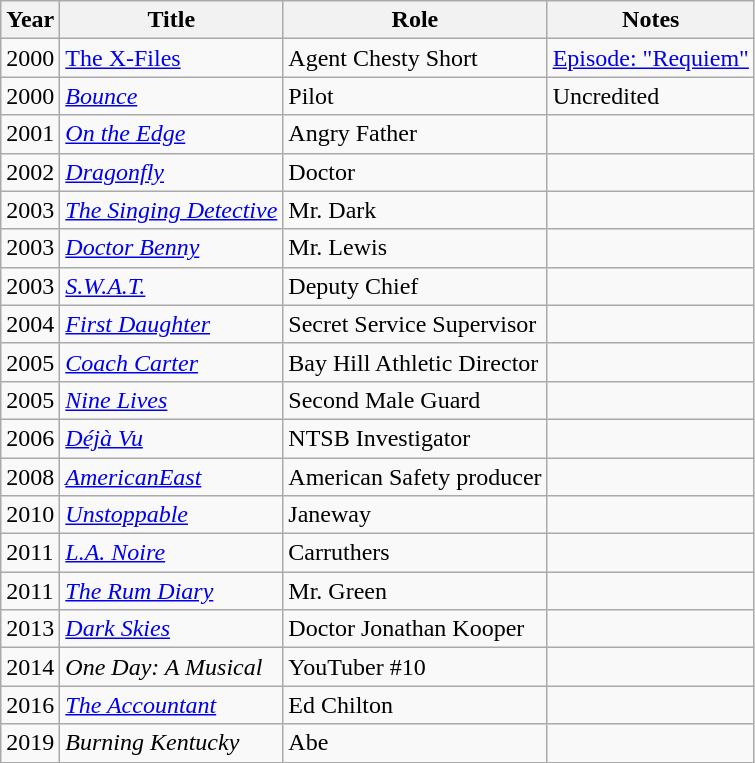<table class="wikitable">
<tr>
<th>Year</th>
<th>Title</th>
<th>Role</th>
<th>Notes</th>
</tr>
<tr>
<td>2000</td>
<td><a href='#'>The X-Files</a></td>
<td>Agent Chesty Short</td>
<td><a href='#'>Episode: "Requiem"</a></td>
</tr>
<tr>
<td>2000</td>
<td><em><a href='#'>Bounce</a></em></td>
<td>Pilot</td>
<td>Uncredited</td>
</tr>
<tr>
<td>2001</td>
<td><em><a href='#'>On the Edge</a></em></td>
<td>Angry Father</td>
<td></td>
</tr>
<tr>
<td>2002</td>
<td><em><a href='#'>Dragonfly</a></em></td>
<td>Doctor</td>
<td></td>
</tr>
<tr>
<td>2003</td>
<td><em><a href='#'>The Singing Detective</a></em></td>
<td>Mr. Dark</td>
<td></td>
</tr>
<tr>
<td>2003</td>
<td><em><a href='#'>Doctor Benny</a></em></td>
<td>Mr. Lewis</td>
<td></td>
</tr>
<tr>
<td>2003</td>
<td><em><a href='#'>S.W.A.T.</a></em></td>
<td>Deputy Chief</td>
<td></td>
</tr>
<tr>
<td>2004</td>
<td><em><a href='#'>First Daughter</a></em></td>
<td>Secret Service Supervisor</td>
<td></td>
</tr>
<tr>
<td>2005</td>
<td><em><a href='#'>Coach Carter</a></em></td>
<td>Bay Hill Athletic Director</td>
<td></td>
</tr>
<tr>
<td>2005</td>
<td><em><a href='#'>Nine Lives</a></em></td>
<td>Second Male Guard</td>
<td></td>
</tr>
<tr>
<td>2006</td>
<td><em><a href='#'>Déjà Vu</a></em></td>
<td>NTSB Investigator</td>
<td></td>
</tr>
<tr>
<td>2008</td>
<td><em><a href='#'>AmericanEast</a></em></td>
<td>American Safety producer</td>
<td></td>
</tr>
<tr>
<td>2010</td>
<td><em><a href='#'>Unstoppable</a></em></td>
<td>Janeway</td>
<td></td>
</tr>
<tr>
<td>2011</td>
<td><em><a href='#'>L.A. Noire</a></em></td>
<td>Carruthers</td>
<td></td>
</tr>
<tr>
<td>2011</td>
<td><em><a href='#'>The Rum Diary</a></em></td>
<td>Mr. Green</td>
<td></td>
</tr>
<tr>
<td>2013</td>
<td><em><a href='#'>Dark Skies</a></em></td>
<td>Doctor Jonathan Kooper</td>
<td></td>
</tr>
<tr>
<td>2014</td>
<td><em>One Day: A Musical</em></td>
<td>YouTuber #10</td>
<td></td>
</tr>
<tr>
<td>2016</td>
<td><em><a href='#'>The Accountant</a></em></td>
<td>Ed Chilton</td>
<td></td>
</tr>
<tr>
<td>2019</td>
<td><em>Burning Kentucky</em></td>
<td>Abe</td>
<td></td>
</tr>
</table>
